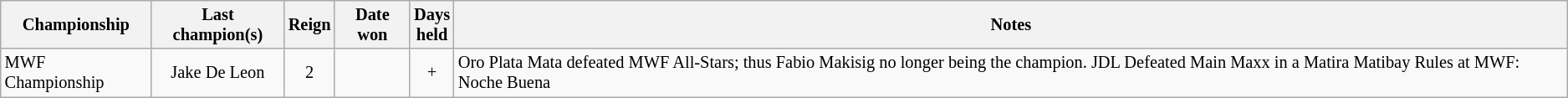<table class="wikitable" style="font-size: 85%;">
<tr>
<th>Championship</th>
<th>Last champion(s)</th>
<th>Reign</th>
<th>Date won</th>
<th>Days<br>held</th>
<th>Notes</th>
</tr>
<tr>
<td>MWF Championship</td>
<td align=center>Jake De Leon</td>
<td align=center>2</td>
<td align=center></td>
<td align=center>+</td>
<td>Oro Plata Mata defeated MWF All-Stars; thus Fabio Makisig no longer being the champion. JDL Defeated Main Maxx in a Matira Matibay Rules at MWF: Noche Buena</td>
</tr>
</table>
